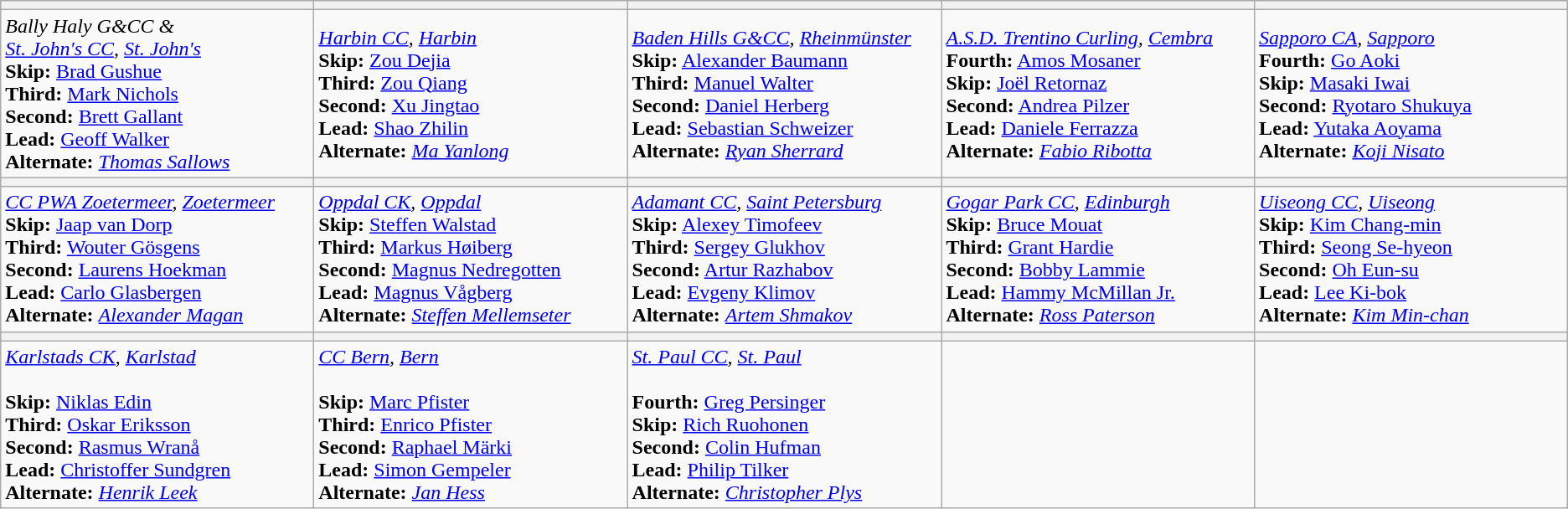<table class=wikitable>
<tr>
<th width=200></th>
<th width=200></th>
<th width=200></th>
<th width=200></th>
<th width=200></th>
</tr>
<tr>
<td><em>Bally Haly G&CC & <br><a href='#'>St. John's CC</a>, <a href='#'>St. John's</a></em><br><strong>Skip:</strong> <a href='#'>Brad Gushue</a><br>
<strong>Third:</strong> <a href='#'>Mark Nichols</a><br>
<strong>Second:</strong> <a href='#'>Brett Gallant</a><br>
<strong>Lead:</strong> <a href='#'>Geoff Walker</a><br>
<strong>Alternate:</strong> <em><a href='#'>Thomas Sallows</a></em></td>
<td><em><a href='#'>Harbin CC</a>, <a href='#'>Harbin</a></em><br><strong>Skip:</strong> <a href='#'>Zou Dejia</a><br>
<strong>Third:</strong> <a href='#'>Zou Qiang</a><br>
<strong>Second:</strong> <a href='#'>Xu Jingtao</a><br>
<strong>Lead:</strong> <a href='#'>Shao Zhilin</a><br>
<strong>Alternate:</strong> <em><a href='#'>Ma Yanlong</a></em></td>
<td><em><a href='#'>Baden Hills G&CC</a>, <a href='#'>Rheinmünster</a></em><br><strong>Skip:</strong> <a href='#'>Alexander Baumann</a><br>
<strong>Third:</strong> <a href='#'>Manuel Walter</a><br>
<strong>Second:</strong> <a href='#'>Daniel Herberg</a><br>
<strong>Lead:</strong> <a href='#'>Sebastian Schweizer</a><br>
<strong>Alternate:</strong> <em><a href='#'>Ryan Sherrard</a></em></td>
<td><em><a href='#'>A.S.D. Trentino Curling</a>, <a href='#'>Cembra</a></em><br><strong>Fourth:</strong> <a href='#'>Amos Mosaner</a><br>
<strong>Skip:</strong> <a href='#'>Joël Retornaz</a><br>
<strong>Second:</strong> <a href='#'>Andrea Pilzer</a><br>
<strong>Lead:</strong> <a href='#'>Daniele Ferrazza</a><br>
<strong>Alternate:</strong> <em><a href='#'>Fabio Ribotta</a></em></td>
<td><em><a href='#'>Sapporo CA</a>, <a href='#'>Sapporo</a></em><br><strong>Fourth:</strong> <a href='#'>Go Aoki</a><br>
<strong>Skip:</strong> <a href='#'>Masaki Iwai</a><br>
<strong>Second:</strong> <a href='#'>Ryotaro Shukuya</a><br>
<strong>Lead:</strong> <a href='#'>Yutaka Aoyama</a><br>
<strong>Alternate:</strong> <em><a href='#'>Koji Nisato</a></em></td>
</tr>
<tr>
<th width=200></th>
<th width=200></th>
<th width=200></th>
<th width=200></th>
<th width=200></th>
</tr>
<tr>
<td><em> <a href='#'>CC PWA Zoetermeer</a>, <a href='#'>Zoetermeer</a></em><br><strong>Skip:</strong> <a href='#'>Jaap van Dorp</a><br>
<strong>Third:</strong> <a href='#'>Wouter Gösgens</a><br>
<strong>Second:</strong> <a href='#'>Laurens Hoekman</a><br>
<strong>Lead:</strong> <a href='#'>Carlo Glasbergen</a><br>
<strong>Alternate:</strong> <em><a href='#'>Alexander Magan</a></em></td>
<td><em><a href='#'>Oppdal CK</a>, <a href='#'>Oppdal</a></em><br><strong>Skip:</strong> <a href='#'>Steffen Walstad</a><br>
<strong>Third:</strong> <a href='#'>Markus Høiberg</a><br>
<strong>Second:</strong> <a href='#'>Magnus Nedregotten</a><br>
<strong>Lead:</strong> <a href='#'>Magnus Vågberg</a><br>
<strong>Alternate:</strong> <em><a href='#'>Steffen Mellemseter</a></em></td>
<td><em><a href='#'>Adamant CC</a>, <a href='#'>Saint Petersburg</a></em><br><strong>Skip:</strong> <a href='#'>Alexey Timofeev</a><br>
<strong>Third:</strong> <a href='#'>Sergey Glukhov</a><br>
<strong>Second:</strong> <a href='#'>Artur Razhabov</a><br>
<strong>Lead:</strong> <a href='#'>Evgeny Klimov</a><br>
<strong>Alternate:</strong> <em><a href='#'>Artem Shmakov</a></em></td>
<td><em><a href='#'>Gogar Park CC</a>, <a href='#'>Edinburgh</a></em><br><strong>Skip:</strong> <a href='#'>Bruce Mouat</a><br>
<strong>Third:</strong> <a href='#'>Grant Hardie</a><br>
<strong>Second:</strong> <a href='#'>Bobby Lammie</a><br>
<strong>Lead:</strong> <a href='#'>Hammy McMillan Jr.</a><br>
<strong>Alternate:</strong> <em><a href='#'>Ross Paterson</a></em></td>
<td><em><a href='#'>Uiseong CC</a>, <a href='#'>Uiseong</a></em><br><strong>Skip:</strong> <a href='#'>Kim Chang-min</a> <br>
<strong>Third:</strong> <a href='#'>Seong Se-hyeon</a> <br>
<strong>Second:</strong> <a href='#'>Oh Eun-su</a> <br>
<strong>Lead:</strong> <a href='#'>Lee Ki-bok</a> <br>
<strong>Alternate:</strong> <em><a href='#'>Kim Min-chan</a></em></td>
</tr>
<tr>
<th width=250></th>
<th width=250></th>
<th width=250></th>
<th width=250></th>
<th width=250></th>
</tr>
<tr>
<td><em><a href='#'>Karlstads CK</a>, <a href='#'>Karlstad</a></em><br><br><strong>Skip:</strong> <a href='#'>Niklas Edin</a><br>
<strong>Third:</strong> <a href='#'>Oskar Eriksson</a><br>
<strong>Second:</strong> <a href='#'>Rasmus Wranå</a><br>
<strong>Lead:</strong> <a href='#'>Christoffer Sundgren</a><br>
<strong>Alternate:</strong> <em><a href='#'>Henrik Leek</a></em></td>
<td><em><a href='#'>CC Bern</a>, <a href='#'>Bern</a></em><br><br><strong>Skip:</strong> <a href='#'>Marc Pfister</a><br>
<strong>Third:</strong> <a href='#'>Enrico Pfister</a><br>
<strong>Second:</strong> <a href='#'>Raphael Märki</a><br>
<strong>Lead:</strong> <a href='#'>Simon Gempeler</a><br>
<strong>Alternate:</strong> <em><a href='#'>Jan Hess</a></em></td>
<td><em><a href='#'>St. Paul CC</a>, <a href='#'>St. Paul</a></em><br><br><strong>Fourth:</strong> <a href='#'>Greg Persinger</a><br> 
<strong>Skip:</strong> <a href='#'>Rich Ruohonen</a><br>
<strong>Second:</strong> <a href='#'>Colin Hufman</a><br>
<strong>Lead:</strong> <a href='#'>Philip Tilker</a> <br>
<strong>Alternate:</strong> <em><a href='#'>Christopher Plys</a></em></td>
<td></td>
<td></td>
</tr>
</table>
